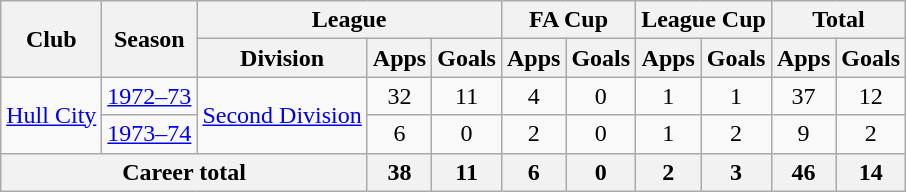<table class="wikitable" style="text-align:center">
<tr>
<th rowspan="2">Club</th>
<th rowspan="2">Season</th>
<th colspan="3">League</th>
<th colspan="2">FA Cup</th>
<th colspan="2">League Cup</th>
<th colspan="2">Total</th>
</tr>
<tr>
<th>Division</th>
<th>Apps</th>
<th>Goals</th>
<th>Apps</th>
<th>Goals</th>
<th>Apps</th>
<th>Goals</th>
<th>Apps</th>
<th>Goals</th>
</tr>
<tr>
<td rowspan="2"><a href='#'>Hull City</a></td>
<td><a href='#'>1972–73</a></td>
<td rowspan="2"><a href='#'>Second Division</a></td>
<td>32</td>
<td>11</td>
<td>4</td>
<td>0</td>
<td>1</td>
<td>1</td>
<td>37</td>
<td>12</td>
</tr>
<tr>
<td><a href='#'>1973–74</a></td>
<td>6</td>
<td>0</td>
<td>2</td>
<td>0</td>
<td>1</td>
<td>2</td>
<td>9</td>
<td>2</td>
</tr>
<tr>
<th colspan="3">Career total</th>
<th>38</th>
<th>11</th>
<th>6</th>
<th>0</th>
<th>2</th>
<th>3</th>
<th>46</th>
<th>14</th>
</tr>
</table>
